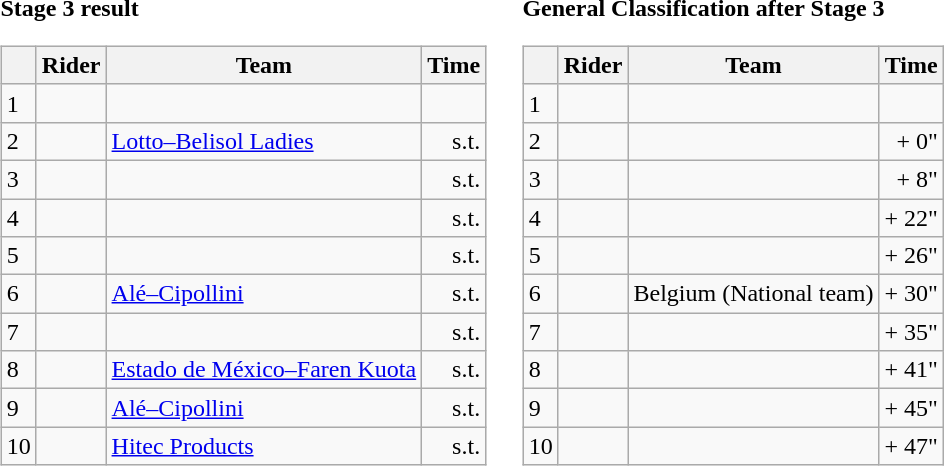<table>
<tr>
<td><strong>Stage 3 result</strong><br><table class="wikitable">
<tr>
<th></th>
<th>Rider</th>
<th>Team</th>
<th>Time</th>
</tr>
<tr>
<td>1</td>
<td></td>
<td></td>
<td align="right"></td>
</tr>
<tr>
<td>2</td>
<td></td>
<td><a href='#'>Lotto–Belisol Ladies</a></td>
<td align="right">s.t.</td>
</tr>
<tr>
<td>3</td>
<td></td>
<td></td>
<td align="right">s.t.</td>
</tr>
<tr>
<td>4</td>
<td></td>
<td></td>
<td align="right">s.t.</td>
</tr>
<tr>
<td>5</td>
<td></td>
<td></td>
<td align="right">s.t.</td>
</tr>
<tr>
<td>6</td>
<td></td>
<td><a href='#'>Alé–Cipollini</a></td>
<td align="right">s.t.</td>
</tr>
<tr>
<td>7</td>
<td></td>
<td></td>
<td align="right">s.t.</td>
</tr>
<tr>
<td>8</td>
<td></td>
<td><a href='#'>Estado de México–Faren Kuota</a></td>
<td align="right">s.t.</td>
</tr>
<tr>
<td>9</td>
<td></td>
<td><a href='#'>Alé–Cipollini</a></td>
<td align="right">s.t.</td>
</tr>
<tr>
<td>10</td>
<td></td>
<td><a href='#'>Hitec Products</a></td>
<td align="right">s.t.</td>
</tr>
</table>
</td>
<td></td>
<td><strong>General Classification after Stage 3</strong><br><table class="wikitable">
<tr>
<th></th>
<th>Rider</th>
<th>Team</th>
<th>Time</th>
</tr>
<tr>
<td>1</td>
<td></td>
<td></td>
<td align="right"></td>
</tr>
<tr>
<td>2</td>
<td></td>
<td></td>
<td align="right">+ 0"</td>
</tr>
<tr>
<td>3</td>
<td></td>
<td></td>
<td align="right">+ 8"</td>
</tr>
<tr>
<td>4</td>
<td></td>
<td></td>
<td align="right">+ 22"</td>
</tr>
<tr>
<td>5</td>
<td></td>
<td></td>
<td align="right">+ 26"</td>
</tr>
<tr>
<td>6</td>
<td></td>
<td>Belgium (National team)</td>
<td align="right">+ 30"</td>
</tr>
<tr>
<td>7</td>
<td></td>
<td></td>
<td align="right">+ 35"</td>
</tr>
<tr>
<td>8</td>
<td></td>
<td></td>
<td align="right">+ 41"</td>
</tr>
<tr>
<td>9</td>
<td></td>
<td></td>
<td align="right">+ 45"</td>
</tr>
<tr>
<td>10</td>
<td></td>
<td></td>
<td align="right">+ 47"</td>
</tr>
</table>
</td>
</tr>
</table>
